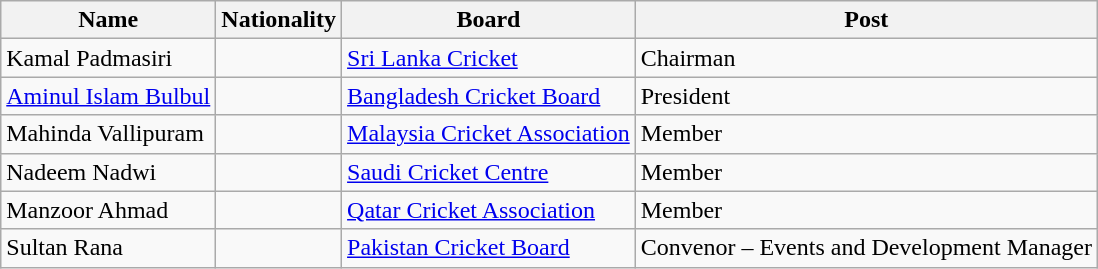<table class="wikitable">
<tr>
<th>Name</th>
<th>Nationality</th>
<th>Board</th>
<th>Post</th>
</tr>
<tr>
<td>Kamal Padmasiri</td>
<td></td>
<td><a href='#'>Sri Lanka Cricket</a></td>
<td>Chairman</td>
</tr>
<tr>
<td><a href='#'>Aminul Islam Bulbul</a></td>
<td></td>
<td><a href='#'>Bangladesh Cricket Board</a></td>
<td>President</td>
</tr>
<tr>
<td>Mahinda Vallipuram</td>
<td></td>
<td><a href='#'>Malaysia Cricket Association</a></td>
<td>Member</td>
</tr>
<tr>
<td>Nadeem Nadwi</td>
<td></td>
<td><a href='#'>Saudi Cricket Centre</a></td>
<td>Member</td>
</tr>
<tr>
<td>Manzoor Ahmad</td>
<td></td>
<td><a href='#'>Qatar Cricket Association</a></td>
<td>Member</td>
</tr>
<tr>
<td>Sultan Rana</td>
<td></td>
<td><a href='#'>Pakistan Cricket Board</a></td>
<td>Convenor – Events and Development Manager</td>
</tr>
</table>
